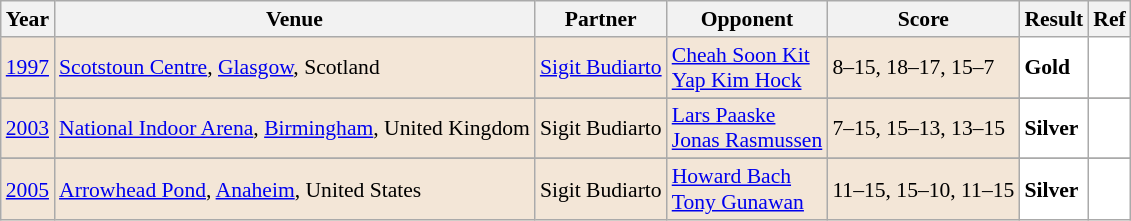<table class="sortable wikitable" style="font-size: 90%">
<tr>
<th>Year</th>
<th>Venue</th>
<th>Partner</th>
<th>Opponent</th>
<th>Score</th>
<th>Result</th>
<th>Ref</th>
</tr>
<tr style="background:#F3E6D7">
<td align="center"><a href='#'>1997</a></td>
<td align="left"><a href='#'>Scotstoun Centre</a>, <a href='#'>Glasgow</a>, Scotland</td>
<td align="left"> <a href='#'>Sigit Budiarto</a></td>
<td align="left"> <a href='#'>Cheah Soon Kit</a> <br>  <a href='#'>Yap Kim Hock</a></td>
<td align="left">8–15, 18–17, 15–7</td>
<td style="text-align:left; background:white"> <strong>Gold</strong></td>
<td style="text-align:center; background:white"></td>
</tr>
<tr>
</tr>
<tr style="background:#F3E6D7">
<td align="center"><a href='#'>2003</a></td>
<td align="left"><a href='#'>National Indoor Arena</a>, <a href='#'>Birmingham</a>, United Kingdom</td>
<td align="left"> Sigit Budiarto</td>
<td align="left"> <a href='#'>Lars Paaske</a> <br>  <a href='#'>Jonas Rasmussen</a></td>
<td align="left">7–15, 15–13, 13–15</td>
<td style="text-align:left; background:white"> <strong>Silver</strong></td>
<td style="text-align:center; background:white"></td>
</tr>
<tr>
</tr>
<tr style="background:#F3E6D7">
<td align="center"><a href='#'>2005</a></td>
<td align="left"><a href='#'>Arrowhead Pond</a>, <a href='#'>Anaheim</a>, United States</td>
<td align="left"> Sigit Budiarto</td>
<td align="left"> <a href='#'>Howard Bach</a> <br>  <a href='#'>Tony Gunawan</a></td>
<td align="left">11–15, 15–10, 11–15</td>
<td style="text-align:left; background:white"> <strong>Silver</strong></td>
<td style="text-align:center; background:white"></td>
</tr>
</table>
